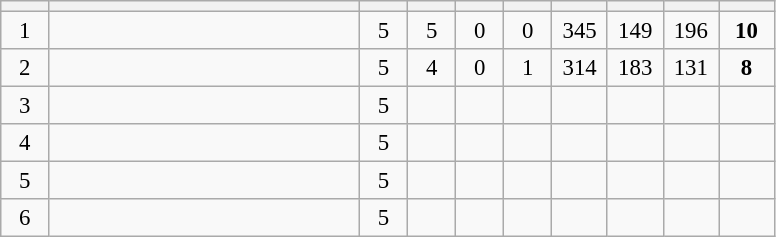<table class="wikitable" style="text-align:center; font-size:95%">
<tr>
<th width="25"></th>
<th width="200"></th>
<th width="25"></th>
<th width="25"></th>
<th width="25"></th>
<th width="25"></th>
<th width="30"></th>
<th width="30"></th>
<th width="30"></th>
<th width="30"></th>
</tr>
<tr>
<td>1</td>
<td style="text-align:left"></td>
<td>5</td>
<td>5</td>
<td>0</td>
<td>0</td>
<td>345</td>
<td>149</td>
<td>196</td>
<td><strong>10</strong></td>
</tr>
<tr>
<td>2</td>
<td style="text-align:left"></td>
<td>5</td>
<td>4</td>
<td>0</td>
<td>1</td>
<td>314</td>
<td>183</td>
<td>131</td>
<td><strong>8</strong></td>
</tr>
<tr>
<td>3</td>
<td style="text-align:left"></td>
<td>5</td>
<td></td>
<td></td>
<td></td>
<td></td>
<td></td>
<td></td>
<td></td>
</tr>
<tr>
<td>4</td>
<td style="text-align:left"></td>
<td>5</td>
<td></td>
<td></td>
<td></td>
<td></td>
<td></td>
<td></td>
<td></td>
</tr>
<tr>
<td>5</td>
<td style="text-align:left"></td>
<td>5</td>
<td></td>
<td></td>
<td></td>
<td></td>
<td></td>
<td></td>
<td></td>
</tr>
<tr>
<td>6</td>
<td style="text-align:left"></td>
<td>5</td>
<td></td>
<td></td>
<td></td>
<td></td>
<td></td>
<td></td>
<td></td>
</tr>
</table>
